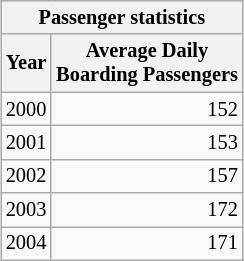<table class="wikitable" style="margin: 1em 0.2em; text-align: center; font-size: 85%;">
<tr style="background: #ddd;">
<th colspan="2">Passenger statistics</th>
</tr>
<tr>
<th>Year</th>
<th>Average Daily <br> Boarding Passengers</th>
</tr>
<tr>
<td>2000</td>
<td style="text-align:right;">152</td>
</tr>
<tr>
<td>2001</td>
<td style="text-align:right;">153</td>
</tr>
<tr>
<td>2002</td>
<td style="text-align:right;">157</td>
</tr>
<tr>
<td>2003</td>
<td style="text-align:right;">172</td>
</tr>
<tr>
<td>2004</td>
<td style="text-align:right;">171</td>
</tr>
</table>
